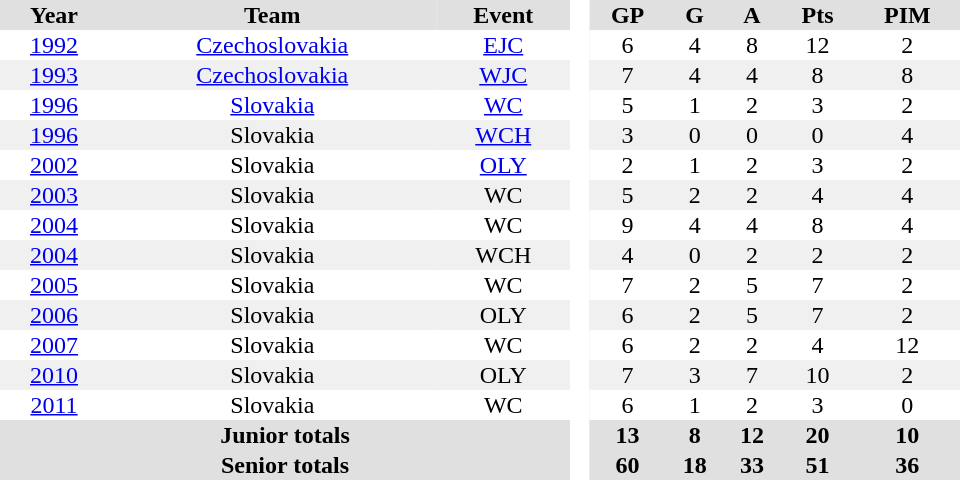<table border="0" cellpadding="1" cellspacing="0" style="text-align:center; width:40em">
<tr ALIGN="center" bgcolor="#e0e0e0">
<th>Year</th>
<th>Team</th>
<th>Event</th>
<th rowspan="99" bgcolor="#ffffff"> </th>
<th>GP</th>
<th>G</th>
<th>A</th>
<th>Pts</th>
<th>PIM</th>
</tr>
<tr>
<td><a href='#'>1992</a></td>
<td><a href='#'>Czechoslovakia</a></td>
<td><a href='#'>EJC</a></td>
<td>6</td>
<td>4</td>
<td>8</td>
<td>12</td>
<td>2</td>
</tr>
<tr bgcolor="#f0f0f0">
<td><a href='#'>1993</a></td>
<td><a href='#'>Czechoslovakia</a></td>
<td><a href='#'>WJC</a></td>
<td>7</td>
<td>4</td>
<td>4</td>
<td>8</td>
<td>8</td>
</tr>
<tr>
<td><a href='#'>1996</a></td>
<td><a href='#'>Slovakia</a></td>
<td><a href='#'>WC</a></td>
<td>5</td>
<td>1</td>
<td>2</td>
<td>3</td>
<td>2</td>
</tr>
<tr bgcolor="#f0f0f0">
<td><a href='#'>1996</a></td>
<td>Slovakia</td>
<td><a href='#'>WCH</a></td>
<td>3</td>
<td>0</td>
<td>0</td>
<td>0</td>
<td>4</td>
</tr>
<tr>
<td><a href='#'>2002</a></td>
<td>Slovakia</td>
<td><a href='#'>OLY</a></td>
<td>2</td>
<td>1</td>
<td>2</td>
<td>3</td>
<td>2</td>
</tr>
<tr bgcolor="#f0f0f0">
<td><a href='#'>2003</a></td>
<td>Slovakia</td>
<td>WC</td>
<td>5</td>
<td>2</td>
<td>2</td>
<td>4</td>
<td>4</td>
</tr>
<tr>
<td><a href='#'>2004</a></td>
<td>Slovakia</td>
<td>WC</td>
<td>9</td>
<td>4</td>
<td>4</td>
<td>8</td>
<td>4</td>
</tr>
<tr bgcolor="#f0f0f0">
<td><a href='#'>2004</a></td>
<td>Slovakia</td>
<td>WCH</td>
<td>4</td>
<td>0</td>
<td>2</td>
<td>2</td>
<td>2</td>
</tr>
<tr>
<td><a href='#'>2005</a></td>
<td>Slovakia</td>
<td>WC</td>
<td>7</td>
<td>2</td>
<td>5</td>
<td>7</td>
<td>2</td>
</tr>
<tr bgcolor="#f0f0f0">
<td><a href='#'>2006</a></td>
<td>Slovakia</td>
<td>OLY</td>
<td>6</td>
<td>2</td>
<td>5</td>
<td>7</td>
<td>2</td>
</tr>
<tr>
<td><a href='#'>2007</a></td>
<td>Slovakia</td>
<td>WC</td>
<td>6</td>
<td>2</td>
<td>2</td>
<td>4</td>
<td>12</td>
</tr>
<tr bgcolor="#f0f0f0">
<td><a href='#'>2010</a></td>
<td>Slovakia</td>
<td>OLY</td>
<td>7</td>
<td>3</td>
<td>7</td>
<td>10</td>
<td>2</td>
</tr>
<tr>
<td><a href='#'>2011</a></td>
<td>Slovakia</td>
<td>WC</td>
<td>6</td>
<td>1</td>
<td>2</td>
<td>3</td>
<td>0</td>
</tr>
<tr style="background:#e0e0e0;">
<th colspan="3">Junior totals</th>
<th>13</th>
<th>8</th>
<th>12</th>
<th>20</th>
<th>10</th>
</tr>
<tr style="background:#e0e0e0;">
<th colspan="3">Senior totals</th>
<th>60</th>
<th>18</th>
<th>33</th>
<th>51</th>
<th>36</th>
</tr>
</table>
